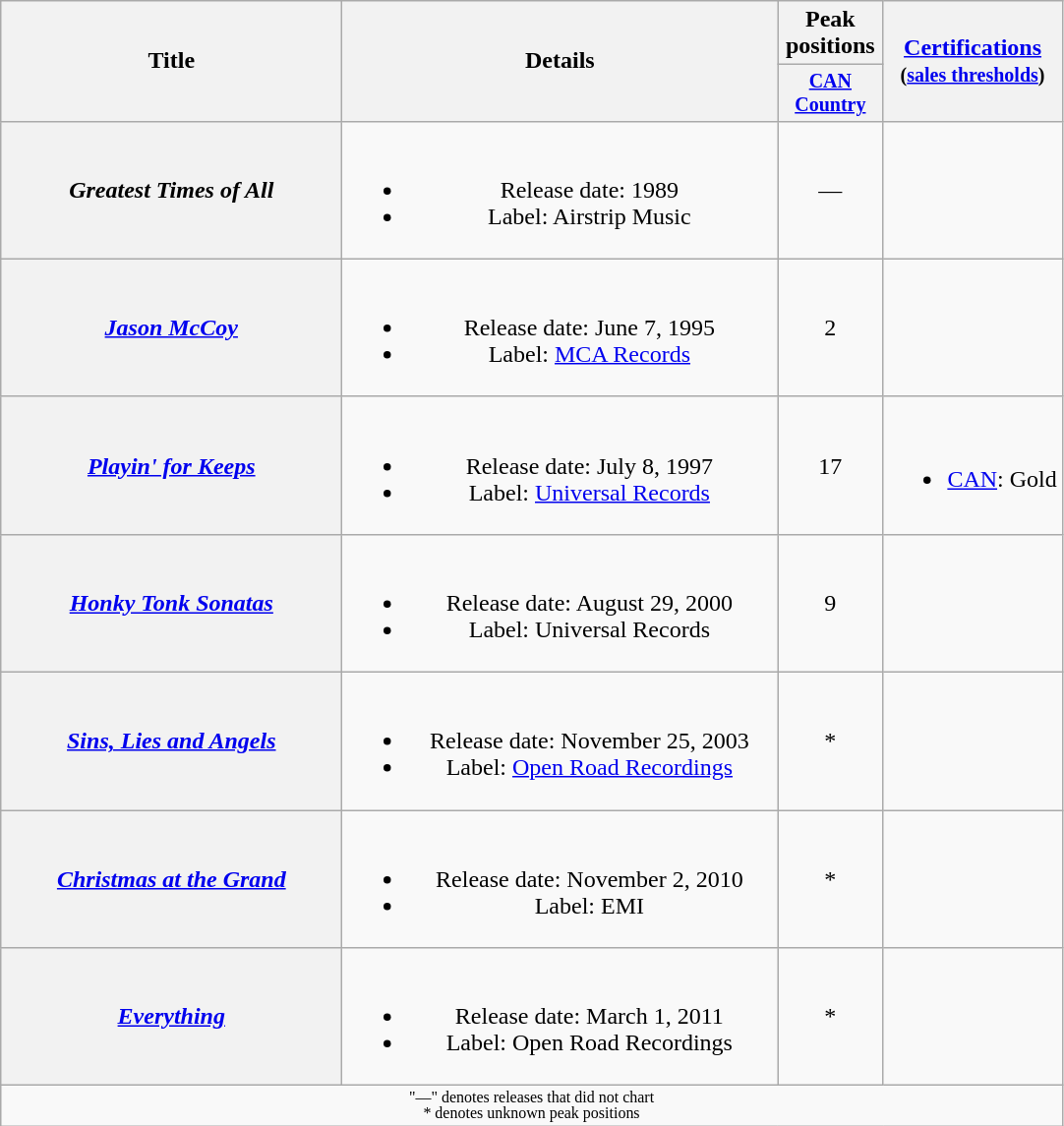<table class="wikitable plainrowheaders" style="text-align:center;">
<tr>
<th rowspan="2" style="width:14em;">Title</th>
<th rowspan="2" style="width:18em;">Details</th>
<th>Peak positions</th>
<th rowspan="2"><a href='#'>Certifications</a><br><small>(<a href='#'>sales thresholds</a>)</small></th>
</tr>
<tr style="font-size:smaller;">
<th style="width:65px;"><a href='#'>CAN Country</a></th>
</tr>
<tr>
<th scope="row"><em>Greatest Times of All</em></th>
<td><br><ul><li>Release date: 1989</li><li>Label: Airstrip Music</li></ul></td>
<td>—</td>
<td></td>
</tr>
<tr>
<th scope="row"><em><a href='#'>Jason McCoy</a></em></th>
<td><br><ul><li>Release date: June 7, 1995</li><li>Label: <a href='#'>MCA Records</a></li></ul></td>
<td>2</td>
<td></td>
</tr>
<tr>
<th scope="row"><em><a href='#'>Playin' for Keeps</a></em></th>
<td><br><ul><li>Release date: July 8, 1997</li><li>Label: <a href='#'>Universal Records</a></li></ul></td>
<td>17</td>
<td><br><ul><li><a href='#'>CAN</a>: Gold</li></ul></td>
</tr>
<tr>
<th scope="row"><em><a href='#'>Honky Tonk Sonatas</a></em></th>
<td><br><ul><li>Release date: August 29, 2000</li><li>Label: Universal Records</li></ul></td>
<td>9</td>
<td></td>
</tr>
<tr>
<th scope="row"><em><a href='#'>Sins, Lies and Angels</a></em></th>
<td><br><ul><li>Release date: November 25, 2003</li><li>Label: <a href='#'>Open Road Recordings</a></li></ul></td>
<td>*</td>
<td></td>
</tr>
<tr>
<th scope="row"><em><a href='#'>Christmas at the Grand</a></em></th>
<td><br><ul><li>Release date: November 2, 2010</li><li>Label: EMI</li></ul></td>
<td>*</td>
<td></td>
</tr>
<tr>
<th scope="row"><em><a href='#'>Everything</a></em></th>
<td><br><ul><li>Release date: March 1, 2011</li><li>Label: Open Road Recordings</li></ul></td>
<td>*</td>
<td></td>
</tr>
<tr>
<td colspan="4" style="text-align:center; font-size:8pt;">"—" denotes releases that did not chart<br>* denotes unknown peak positions</td>
</tr>
</table>
